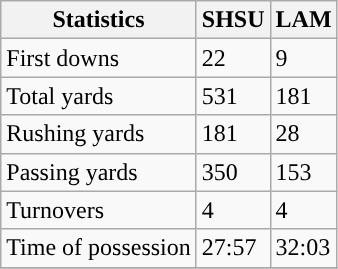<table class="wikitable" style="float: left;">
<tr>
<th>Statistics</th>
<th>SHSU</th>
<th>LAM</th>
</tr>
<tr>
<td>First downs</td>
<td>22</td>
<td>9</td>
</tr>
<tr>
<td>Total yards</td>
<td>531</td>
<td>181</td>
</tr>
<tr>
<td>Rushing yards</td>
<td>181</td>
<td>28</td>
</tr>
<tr>
<td>Passing yards</td>
<td>350</td>
<td>153</td>
</tr>
<tr>
<td>Turnovers</td>
<td>4</td>
<td>4</td>
</tr>
<tr>
<td>Time of possession</td>
<td>27:57</td>
<td>32:03</td>
</tr>
<tr>
</tr>
</table>
